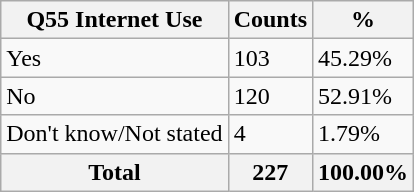<table class="wikitable sortable">
<tr>
<th>Q55 Internet Use</th>
<th>Counts</th>
<th>%</th>
</tr>
<tr>
<td>Yes</td>
<td>103</td>
<td>45.29%</td>
</tr>
<tr>
<td>No</td>
<td>120</td>
<td>52.91%</td>
</tr>
<tr>
<td>Don't know/Not stated</td>
<td>4</td>
<td>1.79%</td>
</tr>
<tr>
<th>Total</th>
<th>227</th>
<th>100.00%</th>
</tr>
</table>
